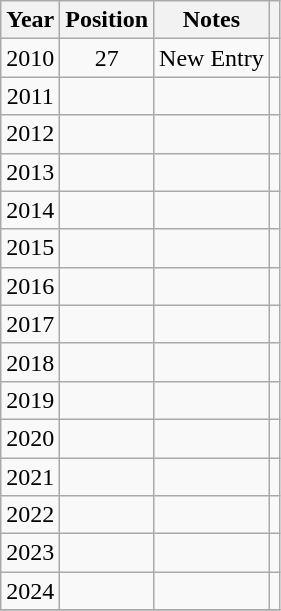<table class="wikitable plainrowheaders" style="text-align:center;">
<tr>
<th>Year</th>
<th>Position</th>
<th>Notes</th>
<th></th>
</tr>
<tr>
<td>2010</td>
<td>27</td>
<td>New Entry</td>
<td></td>
</tr>
<tr>
<td>2011</td>
<td></td>
<td></td>
<td></td>
</tr>
<tr>
<td>2012</td>
<td></td>
<td></td>
<td></td>
</tr>
<tr>
<td>2013</td>
<td></td>
<td></td>
<td></td>
</tr>
<tr>
<td>2014</td>
<td></td>
<td></td>
<td></td>
</tr>
<tr>
<td>2015</td>
<td></td>
<td></td>
<td></td>
</tr>
<tr>
<td>2016</td>
<td></td>
<td></td>
<td></td>
</tr>
<tr>
<td>2017</td>
<td></td>
<td></td>
<td></td>
</tr>
<tr>
<td>2018</td>
<td></td>
<td></td>
<td></td>
</tr>
<tr>
<td>2019</td>
<td></td>
<td></td>
<td></td>
</tr>
<tr>
<td>2020</td>
<td></td>
<td></td>
<td></td>
</tr>
<tr>
<td>2021</td>
<td></td>
<td></td>
<td></td>
</tr>
<tr>
<td>2022</td>
<td></td>
<td></td>
<td></td>
</tr>
<tr>
<td>2023</td>
<td></td>
<td></td>
<td></td>
</tr>
<tr>
<td>2024</td>
<td></td>
<td></td>
<td></td>
</tr>
<tr>
</tr>
</table>
